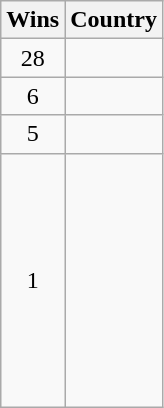<table class="wikitable">
<tr>
<th>Wins</th>
<th>Country</th>
</tr>
<tr>
<td align=center>28</td>
<td></td>
</tr>
<tr>
<td align=center>6</td>
<td></td>
</tr>
<tr>
<td align=center>5</td>
<td></td>
</tr>
<tr>
<td align=center>1</td>
<td><br> <br> <br> <br> <br> <br> <br> <br> <br> </td>
</tr>
</table>
